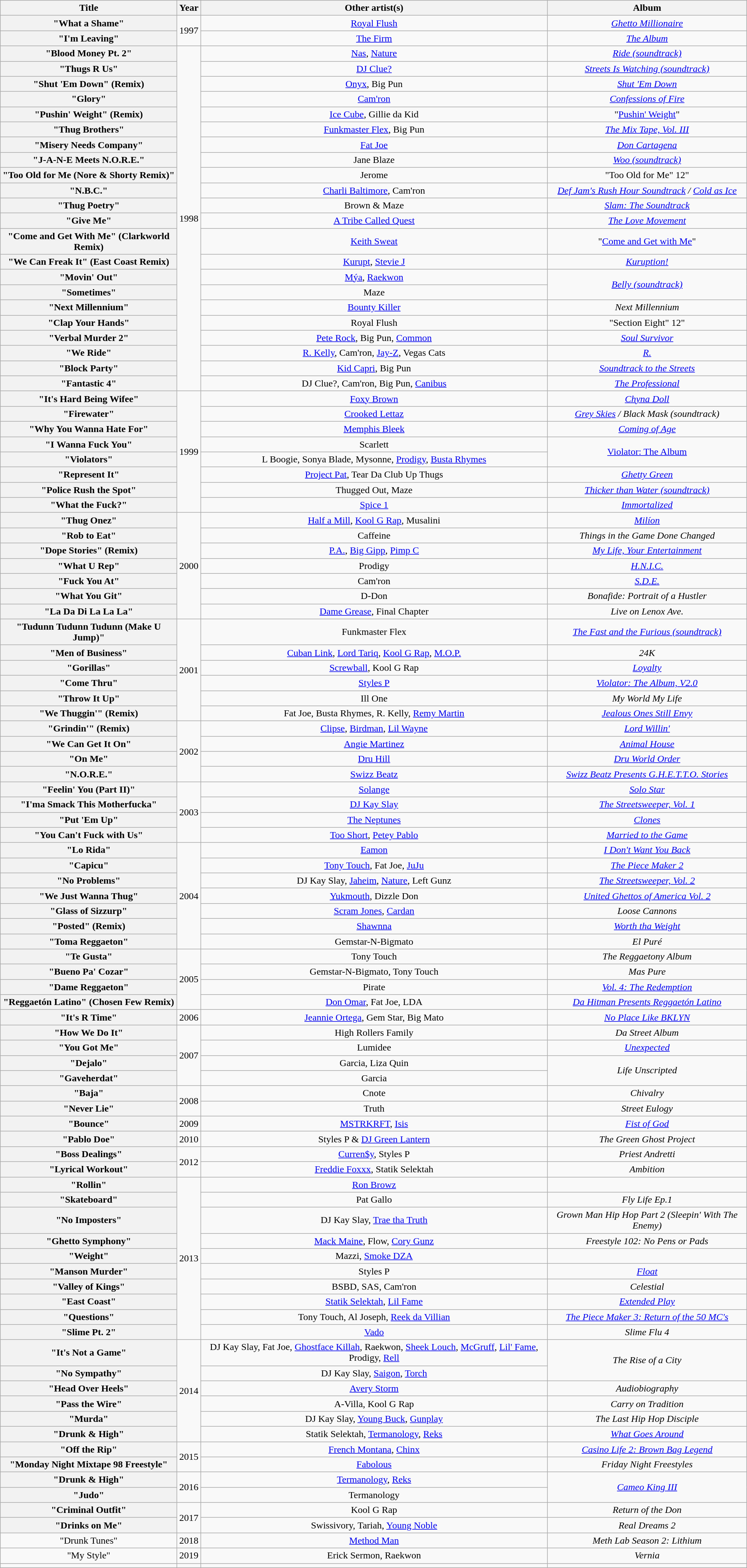<table class="wikitable plainrowheaders" style="text-align:center;">
<tr>
<th scope="col" style="width:18em;">Title</th>
<th scope="col">Year</th>
<th scope="col">Other artist(s)</th>
<th scope="col">Album</th>
</tr>
<tr>
<th scope="row">"What a Shame"</th>
<td rowspan="2">1997</td>
<td><a href='#'>Royal Flush</a></td>
<td><em><a href='#'>Ghetto Millionaire</a></em></td>
</tr>
<tr>
<th scope="row">"I'm Leaving"</th>
<td><a href='#'>The Firm</a></td>
<td><em><a href='#'>The Album</a></em></td>
</tr>
<tr>
<th scope="row">"Blood Money Pt. 2"</th>
<td rowspan="22">1998</td>
<td><a href='#'>Nas</a>, <a href='#'>Nature</a></td>
<td><em><a href='#'>Ride (soundtrack)</a></em></td>
</tr>
<tr>
<th scope="row">"Thugs R Us"</th>
<td><a href='#'>DJ Clue?</a></td>
<td><em><a href='#'>Streets Is Watching (soundtrack)</a></em></td>
</tr>
<tr>
<th scope="row">"Shut 'Em Down" (Remix)</th>
<td><a href='#'>Onyx</a>, Big Pun</td>
<td><em><a href='#'>Shut 'Em Down</a></em></td>
</tr>
<tr>
<th scope="row">"Glory"</th>
<td><a href='#'>Cam'ron</a></td>
<td><em><a href='#'>Confessions of Fire</a></em></td>
</tr>
<tr>
<th>"Pushin' Weight" (Remix)</th>
<td><a href='#'>Ice Cube</a>, Gillie da Kid</td>
<td>"<a href='#'>Pushin' Weight</a>"</td>
</tr>
<tr>
<th scope="row">"Thug Brothers"</th>
<td><a href='#'>Funkmaster Flex</a>, Big Pun</td>
<td><em><a href='#'>The Mix Tape, Vol. III</a></em></td>
</tr>
<tr>
<th scope="row">"Misery Needs Company"</th>
<td><a href='#'>Fat Joe</a></td>
<td><em><a href='#'>Don Cartagena</a></em></td>
</tr>
<tr>
<th scope="row">"J-A-N-E Meets N.O.R.E."</th>
<td>Jane Blaze</td>
<td><em><a href='#'>Woo (soundtrack)</a></em></td>
</tr>
<tr>
<th>"Too Old for Me (Nore & Shorty Remix)"</th>
<td>Jerome</td>
<td>"Too Old for Me" 12"</td>
</tr>
<tr>
<th scope="row">"N.B.C."</th>
<td><a href='#'>Charli Baltimore</a>, Cam'ron</td>
<td><em><a href='#'>Def Jam's Rush Hour Soundtrack</a> / <a href='#'>Cold as Ice</a></em></td>
</tr>
<tr>
<th scope="row">"Thug Poetry"</th>
<td>Brown & Maze</td>
<td><em><a href='#'>Slam: The Soundtrack</a></em></td>
</tr>
<tr>
<th scope="row">"Give Me"</th>
<td><a href='#'>A Tribe Called Quest</a></td>
<td><em><a href='#'>The Love Movement</a></em></td>
</tr>
<tr>
<th>"Come and Get With Me" (Clarkworld Remix)</th>
<td><a href='#'>Keith Sweat</a></td>
<td>"<a href='#'>Come and Get with Me</a>"</td>
</tr>
<tr>
<th scope="row">"We Can Freak It" (East Coast Remix)</th>
<td><a href='#'>Kurupt</a>, <a href='#'>Stevie J</a></td>
<td><em><a href='#'>Kuruption!</a></em></td>
</tr>
<tr>
<th scope="row">"Movin' Out"</th>
<td><a href='#'>Mýa</a>, <a href='#'>Raekwon</a></td>
<td rowspan="2"><em><a href='#'>Belly (soundtrack)</a></em></td>
</tr>
<tr>
<th scope="row">"Sometimes"</th>
<td>Maze</td>
</tr>
<tr>
<th scope="row">"Next Millennium"</th>
<td><a href='#'>Bounty Killer</a></td>
<td><em>Next Millennium</em></td>
</tr>
<tr>
<th>"Clap Your Hands"</th>
<td>Royal Flush</td>
<td>"Section Eight" 12"</td>
</tr>
<tr>
<th scope="row">"Verbal Murder 2"</th>
<td><a href='#'>Pete Rock</a>, Big Pun, <a href='#'>Common</a></td>
<td><em><a href='#'>Soul Survivor</a></em></td>
</tr>
<tr>
<th scope="row">"We Ride"</th>
<td><a href='#'>R. Kelly</a>, Cam'ron, <a href='#'>Jay-Z</a>, Vegas Cats</td>
<td><em><a href='#'>R.</a></em></td>
</tr>
<tr>
<th scope="row">"Block Party"</th>
<td><a href='#'>Kid Capri</a>, Big Pun</td>
<td><em><a href='#'>Soundtrack to the Streets</a></em></td>
</tr>
<tr>
<th scope="row">"Fantastic 4"</th>
<td>DJ Clue?, Cam'ron, Big Pun, <a href='#'>Canibus</a></td>
<td><em><a href='#'>The Professional</a></em></td>
</tr>
<tr>
<th scope="row">"It's Hard Being Wifee"</th>
<td rowspan="8">1999</td>
<td><a href='#'>Foxy Brown</a></td>
<td><em><a href='#'>Chyna Doll</a></em></td>
</tr>
<tr>
<th scope="row">"Firewater"</th>
<td><a href='#'>Crooked Lettaz</a></td>
<td><em><a href='#'>Grey Skies</a> / Black Mask (soundtrack)</em></td>
</tr>
<tr>
<th scope="row">"Why You Wanna Hate For"</th>
<td><a href='#'>Memphis Bleek</a></td>
<td><em><a href='#'>Coming of Age</a></em></td>
</tr>
<tr>
<th scope="row">"I Wanna Fuck You"</th>
<td>Scarlett</td>
<td rowspan="2"><a href='#'>Violator: The Album</a></td>
</tr>
<tr>
<th scope="row">"Violators"</th>
<td>L Boogie, Sonya Blade, Mysonne, <a href='#'>Prodigy</a>, <a href='#'>Busta Rhymes</a></td>
</tr>
<tr>
<th scope="row">"Represent It"</th>
<td><a href='#'>Project Pat</a>, Tear Da Club Up Thugs</td>
<td><em><a href='#'>Ghetty Green</a></em></td>
</tr>
<tr>
<th scope="row">"Police Rush the Spot"</th>
<td>Thugged Out, Maze</td>
<td><em><a href='#'>Thicker than Water (soundtrack)</a></em></td>
</tr>
<tr>
<th scope="row">"What the Fuck?"</th>
<td><a href='#'>Spice 1</a></td>
<td><em><a href='#'>Immortalized</a></em></td>
</tr>
<tr>
<th scope="row">"Thug Onez"</th>
<td rowspan="7">2000</td>
<td><a href='#'>Half a Mill</a>, <a href='#'>Kool G Rap</a>, Musalini</td>
<td><em><a href='#'>Milíon</a></em></td>
</tr>
<tr>
<th scope="row">"Rob to Eat"</th>
<td>Caffeine</td>
<td><em>Things in the Game Done Changed</em></td>
</tr>
<tr>
<th scope="row">"Dope Stories" (Remix)</th>
<td><a href='#'>P.A.</a>, <a href='#'>Big Gipp</a>, <a href='#'>Pimp C</a></td>
<td><em><a href='#'>My Life, Your Entertainment</a></em></td>
</tr>
<tr>
<th scope="row">"What U Rep"</th>
<td>Prodigy</td>
<td><em><a href='#'>H.N.I.C.</a></em></td>
</tr>
<tr>
<th scope="row">"Fuck You At"</th>
<td>Cam'ron</td>
<td><em><a href='#'>S.D.E.</a></em></td>
</tr>
<tr>
<th scope="row">"What You Git"</th>
<td>D-Don</td>
<td><em>Bonafide: Portrait of a Hustler</em></td>
</tr>
<tr>
<th scope="row">"La Da Di La La La"</th>
<td><a href='#'>Dame Grease</a>, Final Chapter</td>
<td><em>Live on Lenox Ave.</em></td>
</tr>
<tr>
<th scope="row">"Tudunn Tudunn Tudunn (Make U Jump)"</th>
<td rowspan="6">2001</td>
<td>Funkmaster Flex</td>
<td><em><a href='#'>The Fast and the Furious (soundtrack)</a></em></td>
</tr>
<tr>
<th scope="row">"Men of Business"</th>
<td><a href='#'>Cuban Link</a>, <a href='#'>Lord Tariq</a>, <a href='#'>Kool G Rap</a>, <a href='#'>M.O.P.</a></td>
<td><em>24K</em></td>
</tr>
<tr>
<th scope="row">"Gorillas"</th>
<td><a href='#'>Screwball</a>, Kool G Rap</td>
<td><em><a href='#'>Loyalty</a></em></td>
</tr>
<tr>
<th scope="row">"Come Thru"</th>
<td><a href='#'>Styles P</a></td>
<td><em><a href='#'>Violator: The Album, V2.0</a></em></td>
</tr>
<tr>
<th scope="row">"Throw It Up"</th>
<td>Ill One</td>
<td><em>My World My Life</em></td>
</tr>
<tr>
<th scope="row">"We Thuggin'" (Remix)</th>
<td>Fat Joe, Busta Rhymes, R. Kelly, <a href='#'>Remy Martin</a></td>
<td><em><a href='#'>Jealous Ones Still Envy</a></em></td>
</tr>
<tr>
<th scope="row">"Grindin'" (Remix)</th>
<td rowspan="4">2002</td>
<td><a href='#'>Clipse</a>, <a href='#'>Birdman</a>, <a href='#'>Lil Wayne</a></td>
<td><em><a href='#'>Lord Willin'</a></em></td>
</tr>
<tr>
<th scope="row">"We Can Get It On"</th>
<td><a href='#'>Angie Martinez</a></td>
<td><em><a href='#'>Animal House</a></em></td>
</tr>
<tr>
<th scope="row">"On Me"</th>
<td><a href='#'>Dru Hill</a></td>
<td><em><a href='#'>Dru World Order</a></em></td>
</tr>
<tr>
<th scope="row">"N.O.R.E."</th>
<td><a href='#'>Swizz Beatz</a></td>
<td><em><a href='#'>Swizz Beatz Presents G.H.E.T.T.O. Stories</a></em></td>
</tr>
<tr>
<th scope="row">"Feelin' You (Part II)"</th>
<td rowspan="4">2003</td>
<td><a href='#'>Solange</a></td>
<td><em><a href='#'>Solo Star</a></em></td>
</tr>
<tr>
<th scope="row">"I'ma Smack This Motherfucka"</th>
<td><a href='#'>DJ Kay Slay</a></td>
<td><em><a href='#'>The Streetsweeper, Vol. 1</a></em></td>
</tr>
<tr>
<th scope="row">"Put 'Em Up"</th>
<td><a href='#'>The Neptunes</a></td>
<td><em><a href='#'>Clones</a></em></td>
</tr>
<tr>
<th scope="row">"You Can't Fuck with Us"</th>
<td><a href='#'>Too Short</a>, <a href='#'>Petey Pablo</a></td>
<td><em><a href='#'>Married to the Game</a></em></td>
</tr>
<tr>
<th scope="row">"Lo Rida"</th>
<td rowspan="7">2004</td>
<td><a href='#'>Eamon</a></td>
<td><em><a href='#'>I Don't Want You Back</a></em></td>
</tr>
<tr>
<th scope="row">"Capicu"</th>
<td><a href='#'>Tony Touch</a>, Fat Joe, <a href='#'>JuJu</a></td>
<td><em><a href='#'>The Piece Maker 2</a></em></td>
</tr>
<tr>
<th scope="row">"No Problems"</th>
<td>DJ Kay Slay, <a href='#'>Jaheim</a>, <a href='#'>Nature</a>, Left Gunz</td>
<td><em><a href='#'>The Streetsweeper, Vol. 2</a></em></td>
</tr>
<tr>
<th scope="row">"We Just Wanna Thug"</th>
<td><a href='#'>Yukmouth</a>, Dizzle Don</td>
<td><em><a href='#'>United Ghettos of America Vol. 2</a></em></td>
</tr>
<tr>
<th scope="row">"Glass of Sizzurp"</th>
<td><a href='#'>Scram Jones</a>, <a href='#'>Cardan</a></td>
<td><em>Loose Cannons</em></td>
</tr>
<tr>
<th scope="row">"Posted" (Remix)</th>
<td><a href='#'>Shawnna</a></td>
<td><em><a href='#'>Worth tha Weight</a></em></td>
</tr>
<tr>
<th scope="row">"Toma Reggaeton"</th>
<td>Gemstar-N-Bigmato</td>
<td><em>El Puré</em></td>
</tr>
<tr>
<th scope="row">"Te Gusta"</th>
<td rowspan="4">2005</td>
<td>Tony Touch</td>
<td><em>The Reggaetony Album</em></td>
</tr>
<tr>
<th scope="row">"Bueno Pa' Cozar"</th>
<td>Gemstar-N-Bigmato, Tony Touch</td>
<td><em>Mas Pure</em></td>
</tr>
<tr>
<th>"Dame Reggaeton"</th>
<td>Pirate</td>
<td><em><a href='#'>Vol. 4: The Redemption</a></em></td>
</tr>
<tr>
<th scope="row">"Reggaetón Latino" (Chosen Few Remix)</th>
<td><a href='#'>Don Omar</a>, Fat Joe, LDA</td>
<td><em><a href='#'>Da Hitman Presents Reggaetón Latino</a></em></td>
</tr>
<tr>
<th scope="row">"It's R Time"</th>
<td>2006</td>
<td><a href='#'>Jeannie Ortega</a>, Gem Star, Big Mato</td>
<td><em><a href='#'>No Place Like BKLYN</a></em></td>
</tr>
<tr>
<th scope="row">"How We Do It"</th>
<td rowspan="4">2007</td>
<td>High Rollers Family</td>
<td><em>Da Street Album</em></td>
</tr>
<tr>
<th scope="row">"You Got Me"</th>
<td>Lumidee</td>
<td><em><a href='#'>Unexpected</a></em></td>
</tr>
<tr>
<th scope="row">"Dejalo"</th>
<td>Garcia, Liza Quin</td>
<td rowspan="2"><em>Life Unscripted</em></td>
</tr>
<tr>
<th scope="row">"Gaveherdat"</th>
<td>Garcia</td>
</tr>
<tr>
<th scope="row">"Baja"</th>
<td rowspan="2">2008</td>
<td>Cnote</td>
<td><em>Chivalry</em></td>
</tr>
<tr>
<th scope="row">"Never Lie"</th>
<td>Truth</td>
<td><em>Street Eulogy</em></td>
</tr>
<tr>
<th scope="row">"Bounce"</th>
<td>2009</td>
<td><a href='#'>MSTRKRFT</a>, <a href='#'>Isis</a></td>
<td><em><a href='#'>Fist of God</a></em></td>
</tr>
<tr>
<th>"Pablo Doe"</th>
<td>2010</td>
<td>Styles P & <a href='#'>DJ Green Lantern</a></td>
<td><em>The Green Ghost Project</em></td>
</tr>
<tr>
<th scope="row">"Boss Dealings"</th>
<td rowspan="2">2012</td>
<td><a href='#'>Curren$y</a>, Styles P</td>
<td><em>Priest Andretti</em></td>
</tr>
<tr>
<th>"Lyrical Workout"</th>
<td><a href='#'>Freddie Foxxx</a>, Statik Selektah</td>
<td><em>Ambition</em></td>
</tr>
<tr>
<th scope="row">"Rollin"</th>
<td rowspan="10">2013</td>
<td><a href='#'>Ron Browz</a></td>
<td></td>
</tr>
<tr>
<th scope="row">"Skateboard"</th>
<td>Pat Gallo</td>
<td><em>Fly Life Ep.1</em></td>
</tr>
<tr>
<th scope="row">"No Imposters"</th>
<td>DJ Kay Slay, <a href='#'>Trae tha Truth</a></td>
<td><em>Grown Man Hip Hop Part 2 (Sleepin' With The Enemy)</em></td>
</tr>
<tr>
<th scope="row">"Ghetto Symphony"</th>
<td><a href='#'>Mack Maine</a>, Flow, <a href='#'>Cory Gunz</a></td>
<td><em>Freestyle 102: No Pens or Pads</em></td>
</tr>
<tr>
<th scope="row">"Weight"</th>
<td>Mazzi, <a href='#'>Smoke DZA</a></td>
<td></td>
</tr>
<tr>
<th scope="row">"Manson Murder"</th>
<td>Styles P</td>
<td><em><a href='#'>Float</a></em></td>
</tr>
<tr>
<th scope="row">"Valley of Kings"</th>
<td>BSBD, SAS, Cam'ron</td>
<td><em>Celestial</em></td>
</tr>
<tr>
<th scope="row">"East Coast"</th>
<td><a href='#'>Statik Selektah</a>, <a href='#'>Lil Fame</a></td>
<td><em><a href='#'>Extended Play</a></em></td>
</tr>
<tr>
<th scope="row">"Questions"</th>
<td>Tony Touch, Al Joseph, <a href='#'>Reek da Villian</a></td>
<td><em><a href='#'>The Piece Maker 3: Return of the 50 MC's</a></em></td>
</tr>
<tr>
<th scope="row">"Slime Pt. 2"</th>
<td><a href='#'>Vado</a></td>
<td><em>Slime Flu 4</em></td>
</tr>
<tr>
<th scope="row">"It's Not a Game"</th>
<td rowspan="6">2014</td>
<td>DJ Kay Slay, Fat Joe, <a href='#'>Ghostface Killah</a>, Raekwon, <a href='#'>Sheek Louch</a>, <a href='#'>McGruff</a>, <a href='#'>Lil' Fame</a>, Prodigy, <a href='#'>Rell</a></td>
<td rowspan="2"><em>The Rise of a City</em></td>
</tr>
<tr>
<th scope="row">"No Sympathy"</th>
<td>DJ Kay Slay, <a href='#'>Saigon</a>, <a href='#'>Torch</a></td>
</tr>
<tr>
<th scope="row">"Head Over Heels"</th>
<td><a href='#'>Avery Storm</a></td>
<td><em>Audiobiography</em></td>
</tr>
<tr>
<th>"Pass the Wire"</th>
<td>A-Villa, Kool G Rap</td>
<td><em>Carry on Tradition</em></td>
</tr>
<tr>
<th scope="row">"Murda"</th>
<td>DJ Kay Slay, <a href='#'>Young Buck</a>, <a href='#'>Gunplay</a></td>
<td><em>The Last Hip Hop Disciple</em></td>
</tr>
<tr>
<th scope="row">"Drunk & High"</th>
<td>Statik Selektah, <a href='#'>Termanology</a>, <a href='#'>Reks</a></td>
<td><em><a href='#'>What Goes Around</a></em></td>
</tr>
<tr>
<th scope="row">"Off the Rip"</th>
<td rowspan="2">2015</td>
<td><a href='#'>French Montana</a>, <a href='#'>Chinx</a></td>
<td><em><a href='#'>Casino Life 2: Brown Bag Legend</a></em></td>
</tr>
<tr>
<th scope="row">"Monday Night Mixtape 98 Freestyle"</th>
<td><a href='#'>Fabolous</a></td>
<td><em>Friday Night Freestyles</em></td>
</tr>
<tr>
<th scope= "row">"Drunk & High"</th>
<td rowspan= "2">2016</td>
<td><a href='#'>Termanology</a>, <a href='#'>Reks</a></td>
<td rowspan= "2"><em><a href='#'>Cameo King III</a></em></td>
</tr>
<tr>
<th scope= "row">"Judo"</th>
<td>Termanology</td>
</tr>
<tr>
<th scope= "row">"Criminal Outfit"</th>
<td rowspan= "2">2017</td>
<td>Kool G Rap</td>
<td><em>Return of the Don</em></td>
</tr>
<tr>
<th scope="row">"Drinks on Me"</th>
<td>Swissivory, Tariah, <a href='#'>Young Noble</a></td>
<td><em>Real Dreams 2</em></td>
</tr>
<tr>
<td>"Drunk Tunes"</td>
<td>2018</td>
<td><a href='#'>Method Man</a></td>
<td><em>Meth Lab Season 2: Lithium</em></td>
</tr>
<tr>
<td>"My Style"</td>
<td>2019</td>
<td>Erick Sermon, Raekwon</td>
<td><em>Vernia</em></td>
</tr>
<tr>
<td></td>
<td></td>
<td></td>
<td></td>
</tr>
</table>
